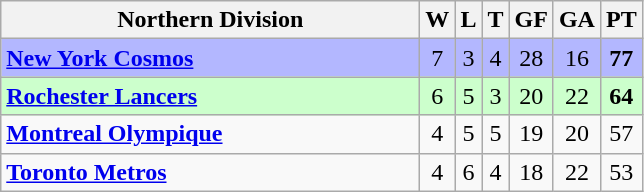<table class="wikitable" style="text-align:center">
<tr>
<th style="width:17em">Northern Division</th>
<th>W</th>
<th>L</th>
<th>T</th>
<th>GF</th>
<th>GA</th>
<th>PT</th>
</tr>
<tr align=center bgcolor=#B3B7FF>
<td align=left><strong><a href='#'>New York Cosmos</a></strong></td>
<td>7</td>
<td>3</td>
<td>4</td>
<td>28</td>
<td>16</td>
<td><strong>77</strong></td>
</tr>
<tr align=center bgcolor=#ccffcc>
<td align=left><strong><a href='#'>Rochester Lancers</a></strong></td>
<td>6</td>
<td>5</td>
<td>3</td>
<td>20</td>
<td>22</td>
<td><strong>64</strong></td>
</tr>
<tr align=center>
<td align=left><strong><a href='#'>Montreal Olympique</a></strong></td>
<td>4</td>
<td>5</td>
<td>5</td>
<td>19</td>
<td>20</td>
<td>57</td>
</tr>
<tr align=center>
<td align=left><strong><a href='#'>Toronto Metros</a></strong></td>
<td>4</td>
<td>6</td>
<td>4</td>
<td>18</td>
<td>22</td>
<td>53</td>
</tr>
</table>
